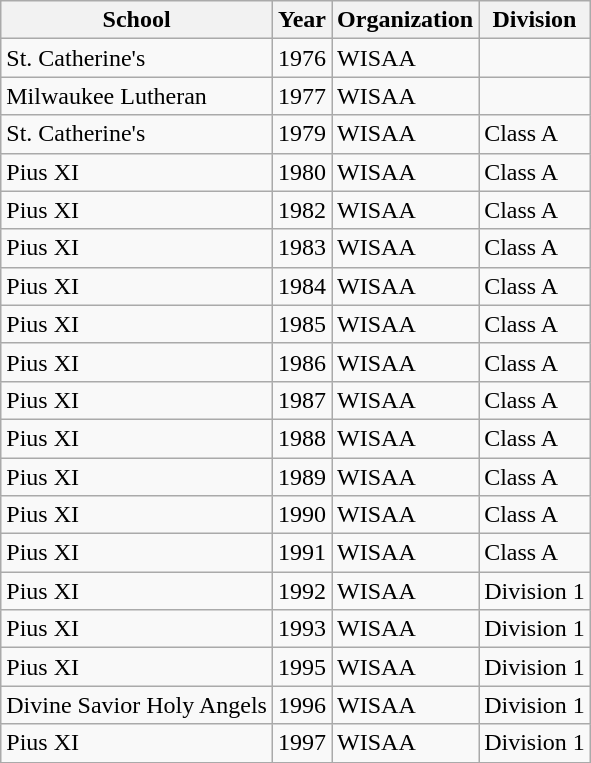<table class="wikitable">
<tr>
<th>School</th>
<th>Year</th>
<th>Organization</th>
<th>Division</th>
</tr>
<tr>
<td>St. Catherine's</td>
<td>1976</td>
<td>WISAA</td>
<td></td>
</tr>
<tr>
<td>Milwaukee Lutheran</td>
<td>1977</td>
<td>WISAA</td>
<td></td>
</tr>
<tr>
<td>St. Catherine's</td>
<td>1979</td>
<td>WISAA</td>
<td>Class A</td>
</tr>
<tr>
<td>Pius XI</td>
<td>1980</td>
<td>WISAA</td>
<td>Class A</td>
</tr>
<tr>
<td>Pius XI</td>
<td>1982</td>
<td>WISAA</td>
<td>Class A</td>
</tr>
<tr>
<td>Pius XI</td>
<td>1983</td>
<td>WISAA</td>
<td>Class A</td>
</tr>
<tr>
<td>Pius XI</td>
<td>1984</td>
<td>WISAA</td>
<td>Class A</td>
</tr>
<tr>
<td>Pius XI</td>
<td>1985</td>
<td>WISAA</td>
<td>Class A</td>
</tr>
<tr>
<td>Pius XI</td>
<td>1986</td>
<td>WISAA</td>
<td>Class A</td>
</tr>
<tr>
<td>Pius XI</td>
<td>1987</td>
<td>WISAA</td>
<td>Class A</td>
</tr>
<tr>
<td>Pius XI</td>
<td>1988</td>
<td>WISAA</td>
<td>Class A</td>
</tr>
<tr>
<td>Pius XI</td>
<td>1989</td>
<td>WISAA</td>
<td>Class A</td>
</tr>
<tr>
<td>Pius XI</td>
<td>1990</td>
<td>WISAA</td>
<td>Class A</td>
</tr>
<tr>
<td>Pius XI</td>
<td>1991</td>
<td>WISAA</td>
<td>Class A</td>
</tr>
<tr>
<td>Pius XI</td>
<td>1992</td>
<td>WISAA</td>
<td>Division 1</td>
</tr>
<tr>
<td>Pius XI</td>
<td>1993</td>
<td>WISAA</td>
<td>Division 1</td>
</tr>
<tr>
<td>Pius XI</td>
<td>1995</td>
<td>WISAA</td>
<td>Division 1</td>
</tr>
<tr>
<td>Divine Savior Holy Angels</td>
<td>1996</td>
<td>WISAA</td>
<td>Division 1</td>
</tr>
<tr>
<td>Pius XI</td>
<td>1997</td>
<td>WISAA</td>
<td>Division 1</td>
</tr>
</table>
